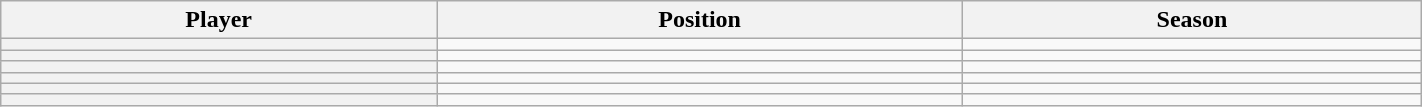<table class="wikitable sortable" width="75%">
<tr>
<th scope="col">Player</th>
<th scope="col">Position</th>
<th scope="col">Season</th>
</tr>
<tr>
<th scope="row"></th>
<td></td>
<td></td>
</tr>
<tr>
<th scope="row"></th>
<td></td>
<td></td>
</tr>
<tr>
<th scope="row"></th>
<td></td>
<td></td>
</tr>
<tr>
<th scope="row"></th>
<td></td>
<td></td>
</tr>
<tr>
<th scope="row"></th>
<td></td>
<td></td>
</tr>
<tr>
<th scope="row"></th>
<td></td>
<td></td>
</tr>
</table>
